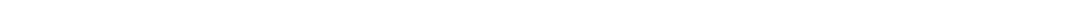<table style="width:88%; text-align:center;">
<tr style="color:white;">
<td style="background:"><strong>3</strong></td>
<td style="background:"><strong>7</strong></td>
<td style="background:"><strong>40</strong></td>
</tr>
<tr>
<td></td>
<td></td>
<td></td>
</tr>
</table>
